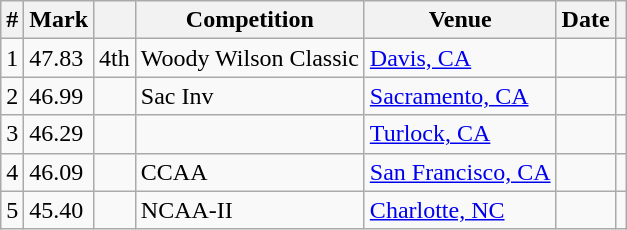<table class="wikitable sortable">
<tr>
<th>#</th>
<th>Mark</th>
<th class=unsortable></th>
<th>Competition</th>
<th>Venue</th>
<th>Date</th>
<th class=unsortable></th>
</tr>
<tr>
<td align=center>1</td>
<td>47.83</td>
<td>4th </td>
<td>Woody Wilson Classic</td>
<td><a href='#'>Davis, CA</a></td>
<td align=right></td>
<td></td>
</tr>
<tr>
<td align=center>2</td>
<td>46.99</td>
<td></td>
<td>Sac Inv</td>
<td><a href='#'>Sacramento, CA</a></td>
<td align=right></td>
<td></td>
</tr>
<tr>
<td align=center>3</td>
<td>46.29</td>
<td></td>
<td></td>
<td><a href='#'>Turlock, CA</a></td>
<td align=right></td>
<td></td>
</tr>
<tr>
<td align=center>4</td>
<td>46.09</td>
<td> </td>
<td>CCAA</td>
<td><a href='#'>San Francisco, CA</a></td>
<td align=right></td>
<td></td>
</tr>
<tr>
<td align=center>5</td>
<td>45.40</td>
<td></td>
<td>NCAA-II</td>
<td><a href='#'>Charlotte, NC</a></td>
<td align=right></td>
<td></td>
</tr>
</table>
